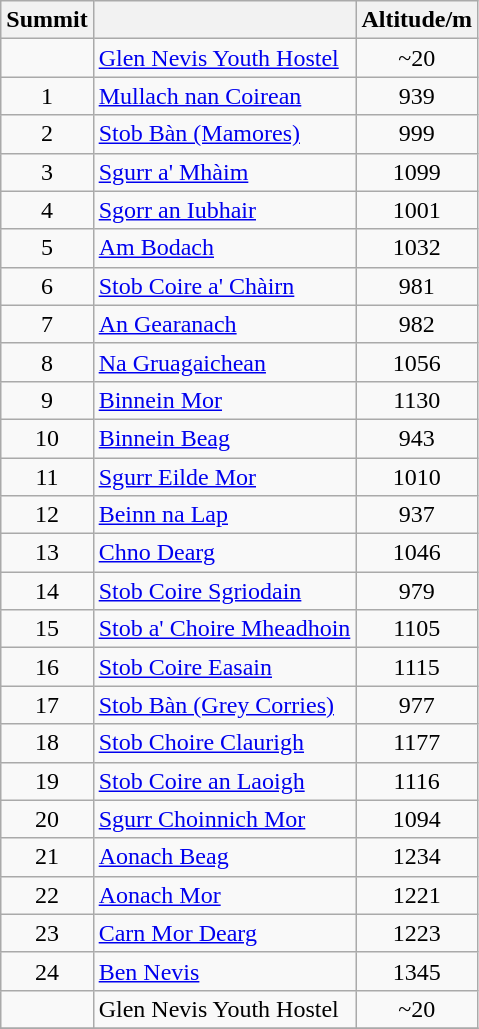<table class="wikitable">
<tr>
<th>Summit</th>
<th></th>
<th>Altitude/m</th>
</tr>
<tr>
<td align="center"></td>
<td align="left"><a href='#'>Glen Nevis Youth Hostel</a></td>
<td align="center">~20</td>
</tr>
<tr>
<td align="center">1</td>
<td align="left"><a href='#'>Mullach nan Coirean</a></td>
<td align="center">939</td>
</tr>
<tr>
<td align="center">2</td>
<td align="left"><a href='#'>Stob Bàn (Mamores)</a></td>
<td align="center">999</td>
</tr>
<tr>
<td align="center">3</td>
<td align="left"><a href='#'>Sgurr a' Mhàim</a></td>
<td align="center">1099</td>
</tr>
<tr>
<td align="center">4</td>
<td align="left"><a href='#'>Sgorr an Iubhair</a></td>
<td align="center">1001</td>
</tr>
<tr>
<td align="center">5</td>
<td align="left"><a href='#'>Am Bodach</a></td>
<td align="center">1032</td>
</tr>
<tr>
<td align="center">6</td>
<td align="left"><a href='#'>Stob Coire a' Chàirn</a></td>
<td align="center">981</td>
</tr>
<tr>
<td align="center">7</td>
<td align="left"><a href='#'>An Gearanach</a></td>
<td align="center">982</td>
</tr>
<tr>
<td align="center">8</td>
<td align="left"><a href='#'>Na Gruagaichean</a></td>
<td align="center">1056</td>
</tr>
<tr>
<td align="center">9</td>
<td align="left"><a href='#'>Binnein Mor</a></td>
<td align="center">1130</td>
</tr>
<tr>
<td align="center">10</td>
<td align="left"><a href='#'>Binnein Beag</a></td>
<td align="center">943</td>
</tr>
<tr>
<td align="center">11</td>
<td align="left"><a href='#'>Sgurr Eilde Mor</a></td>
<td align="center">1010</td>
</tr>
<tr>
<td align="center">12</td>
<td align="left"><a href='#'>Beinn na Lap</a></td>
<td align="center">937</td>
</tr>
<tr>
<td align="center">13</td>
<td align="left"><a href='#'>Chno Dearg</a></td>
<td align="center">1046</td>
</tr>
<tr>
<td align="center">14</td>
<td align="left"><a href='#'>Stob Coire Sgriodain</a></td>
<td align="center">979</td>
</tr>
<tr>
<td align="center">15</td>
<td align="left"><a href='#'>Stob a' Choire Mheadhoin</a></td>
<td align="center">1105</td>
</tr>
<tr>
<td align="center">16</td>
<td align="left"><a href='#'>Stob Coire Easain</a></td>
<td align="center">1115</td>
</tr>
<tr>
<td align="center">17</td>
<td align="left"><a href='#'>Stob Bàn (Grey Corries)</a></td>
<td align="center">977</td>
</tr>
<tr>
<td align="center">18</td>
<td align="left"><a href='#'>Stob Choire Claurigh</a></td>
<td align="center">1177</td>
</tr>
<tr>
<td align="center">19</td>
<td align="left"><a href='#'>Stob Coire an Laoigh</a></td>
<td align="center">1116</td>
</tr>
<tr>
<td align="center">20</td>
<td align="left"><a href='#'>Sgurr Choinnich Mor</a></td>
<td align="center">1094</td>
</tr>
<tr>
<td align="center">21</td>
<td align="left"><a href='#'>Aonach Beag</a></td>
<td align="center">1234</td>
</tr>
<tr>
<td align="center">22</td>
<td align="left"><a href='#'>Aonach Mor</a></td>
<td align="center">1221</td>
</tr>
<tr>
<td align="center">23</td>
<td align="left"><a href='#'>Carn Mor Dearg</a></td>
<td align="center">1223</td>
</tr>
<tr>
<td align="center">24</td>
<td align="left"><a href='#'>Ben Nevis</a></td>
<td align="center">1345</td>
</tr>
<tr>
<td align="center"></td>
<td align="left">Glen Nevis Youth Hostel</td>
<td align="center">~20</td>
</tr>
<tr>
</tr>
</table>
